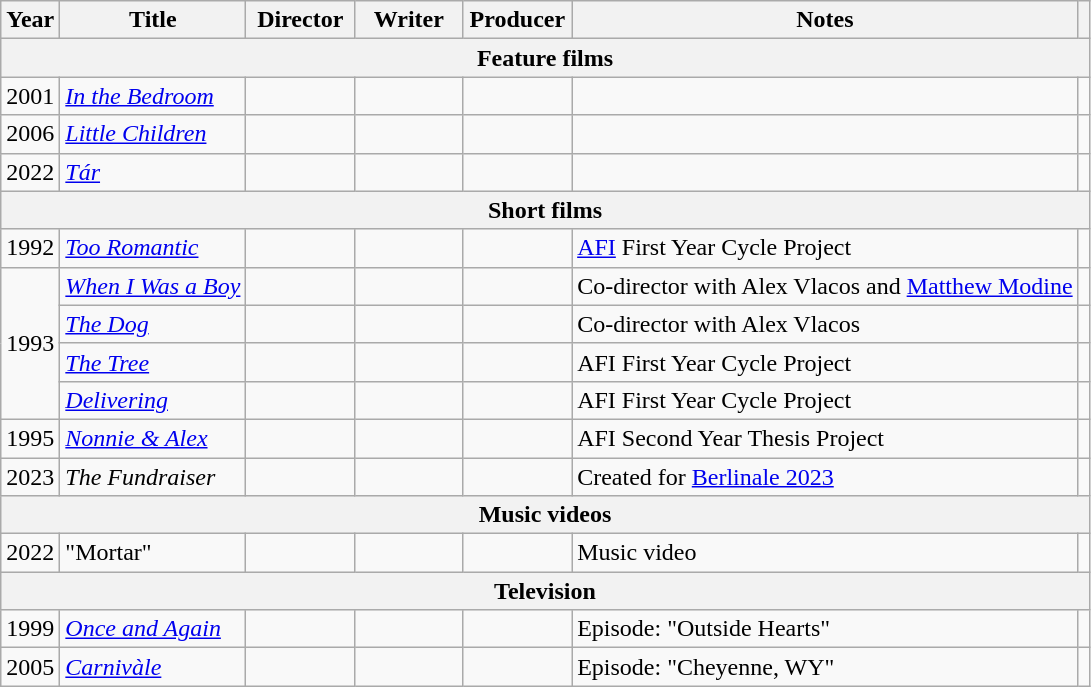<table class="wikitable unsortable">
<tr>
<th>Year</th>
<th>Title</th>
<th width=65>Director</th>
<th width=65>Writer</th>
<th width=65>Producer</th>
<th class="unsortable">Notes</th>
<th></th>
</tr>
<tr>
<th colspan=7>Feature films</th>
</tr>
<tr>
<td>2001</td>
<td><em><a href='#'>In the Bedroom</a></em></td>
<td></td>
<td></td>
<td></td>
<td></td>
<td></td>
</tr>
<tr>
<td>2006</td>
<td><em><a href='#'>Little Children</a></em></td>
<td></td>
<td></td>
<td></td>
<td></td>
<td></td>
</tr>
<tr>
<td>2022</td>
<td><em><a href='#'>Tár</a></em></td>
<td></td>
<td></td>
<td></td>
<td></td>
<td></td>
</tr>
<tr>
<th colspan="7">Short films</th>
</tr>
<tr>
<td>1992</td>
<td><em><a href='#'>Too Romantic</a></em></td>
<td></td>
<td></td>
<td></td>
<td><a href='#'>AFI</a> First Year Cycle Project</td>
<td></td>
</tr>
<tr>
<td rowspan="4">1993</td>
<td><em><a href='#'>When I Was a Boy</a></em></td>
<td></td>
<td></td>
<td></td>
<td>Co-director with Alex Vlacos and <a href='#'>Matthew Modine</a></td>
<td></td>
</tr>
<tr>
<td><em><a href='#'>The Dog</a></em></td>
<td></td>
<td></td>
<td></td>
<td>Co-director with Alex Vlacos</td>
<td></td>
</tr>
<tr>
<td><em><a href='#'>The Tree</a></em></td>
<td></td>
<td></td>
<td></td>
<td>AFI First Year Cycle Project</td>
<td></td>
</tr>
<tr>
<td><em><a href='#'>Delivering</a></em></td>
<td></td>
<td></td>
<td></td>
<td>AFI First Year Cycle Project</td>
<td></td>
</tr>
<tr>
<td>1995</td>
<td><em><a href='#'>Nonnie & Alex</a></em></td>
<td></td>
<td></td>
<td></td>
<td>AFI Second Year Thesis Project</td>
<td></td>
</tr>
<tr>
<td>2023</td>
<td><em>The Fundraiser</em></td>
<td></td>
<td></td>
<td></td>
<td>Created for <a href='#'>Berlinale 2023</a></td>
<td></td>
</tr>
<tr>
<th colspan=7>Music videos</th>
</tr>
<tr>
<td>2022</td>
<td>"Mortar"</td>
<td></td>
<td></td>
<td></td>
<td>Music video</td>
<td></td>
</tr>
<tr>
<th colspan=7>Television</th>
</tr>
<tr>
<td>1999</td>
<td><em><a href='#'>Once and Again</a></em></td>
<td></td>
<td></td>
<td></td>
<td>Episode: "Outside Hearts"</td>
<td></td>
</tr>
<tr>
<td>2005</td>
<td><em><a href='#'>Carnivàle</a></em></td>
<td></td>
<td></td>
<td></td>
<td>Episode: "Cheyenne, WY"</td>
<td></td>
</tr>
</table>
